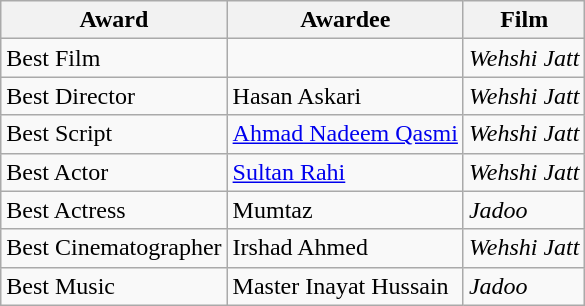<table class="wikitable">
<tr>
<th>Award</th>
<th>Awardee</th>
<th>Film</th>
</tr>
<tr>
<td>Best Film</td>
<td></td>
<td><em>Wehshi Jatt</em></td>
</tr>
<tr>
<td>Best Director</td>
<td>Hasan Askari</td>
<td><em>Wehshi Jatt</em></td>
</tr>
<tr>
<td>Best Script</td>
<td><a href='#'>Ahmad Nadeem Qasmi</a></td>
<td><em>Wehshi Jatt</em></td>
</tr>
<tr>
<td>Best Actor</td>
<td><a href='#'>Sultan Rahi</a></td>
<td><em>Wehshi Jatt</em></td>
</tr>
<tr>
<td>Best Actress</td>
<td>Mumtaz</td>
<td><em>Jadoo</em></td>
</tr>
<tr>
<td>Best Cinematographer</td>
<td>Irshad Ahmed</td>
<td><em>Wehshi Jatt</em></td>
</tr>
<tr>
<td>Best Music</td>
<td>Master Inayat Hussain</td>
<td><em>Jadoo</em></td>
</tr>
</table>
